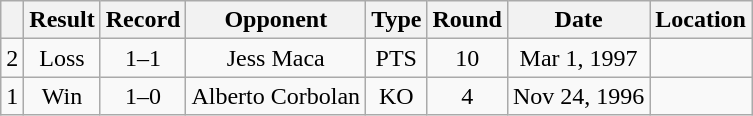<table class="wikitable" style="text-align:center">
<tr>
<th></th>
<th>Result</th>
<th>Record</th>
<th>Opponent</th>
<th>Type</th>
<th>Round</th>
<th>Date</th>
<th>Location</th>
</tr>
<tr>
<td>2</td>
<td>Loss</td>
<td>1–1</td>
<td>Jess Maca</td>
<td>PTS</td>
<td>10</td>
<td>Mar 1, 1997</td>
<td></td>
</tr>
<tr>
<td>1</td>
<td>Win</td>
<td>1–0</td>
<td>Alberto Corbolan</td>
<td>KO</td>
<td>4</td>
<td>Nov 24, 1996</td>
<td></td>
</tr>
</table>
